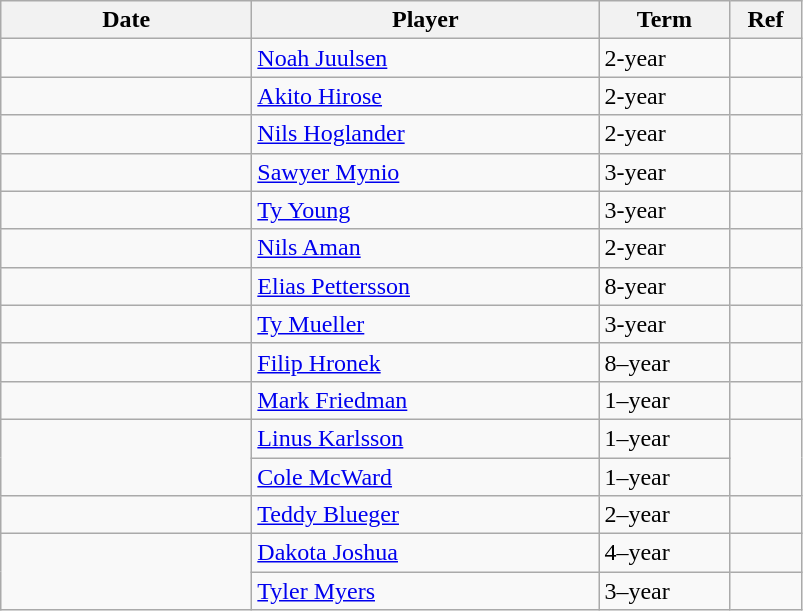<table class="wikitable">
<tr>
<th style="width: 10em;">Date</th>
<th style="width: 14em;">Player</th>
<th style="width: 5em;">Term</th>
<th style="width: 2.5em;">Ref</th>
</tr>
<tr>
<td></td>
<td><a href='#'>Noah Juulsen</a></td>
<td>2-year</td>
<td></td>
</tr>
<tr>
<td></td>
<td><a href='#'>Akito Hirose</a></td>
<td>2-year</td>
<td></td>
</tr>
<tr>
<td></td>
<td><a href='#'>Nils Hoglander</a></td>
<td>2-year</td>
<td></td>
</tr>
<tr>
<td></td>
<td><a href='#'>Sawyer Mynio</a></td>
<td>3-year</td>
<td></td>
</tr>
<tr>
<td></td>
<td><a href='#'>Ty Young</a></td>
<td>3-year</td>
<td></td>
</tr>
<tr>
<td></td>
<td><a href='#'>Nils Aman</a></td>
<td>2-year</td>
<td></td>
</tr>
<tr>
<td></td>
<td><a href='#'>Elias Pettersson</a></td>
<td>8-year</td>
<td></td>
</tr>
<tr>
<td></td>
<td><a href='#'>Ty Mueller</a></td>
<td>3-year</td>
<td></td>
</tr>
<tr>
<td></td>
<td><a href='#'>Filip Hronek</a></td>
<td>8–year</td>
<td></td>
</tr>
<tr>
<td></td>
<td><a href='#'>Mark Friedman</a></td>
<td>1–year</td>
<td></td>
</tr>
<tr>
<td rowspan=2></td>
<td><a href='#'>Linus Karlsson</a></td>
<td>1–year</td>
<td rowspan=2></td>
</tr>
<tr>
<td><a href='#'>Cole McWard</a></td>
<td>1–year</td>
</tr>
<tr>
<td></td>
<td><a href='#'>Teddy Blueger</a></td>
<td>2–year</td>
<td></td>
</tr>
<tr>
<td rowspan=2></td>
<td><a href='#'>Dakota Joshua</a></td>
<td>4–year</td>
<td></td>
</tr>
<tr>
<td><a href='#'>Tyler Myers</a></td>
<td>3–year</td>
<td></td>
</tr>
</table>
